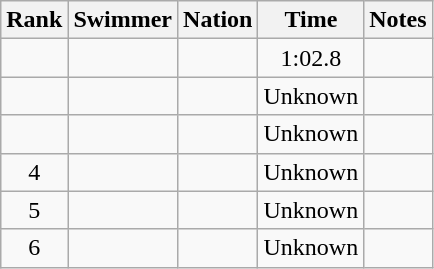<table class="wikitable sortable" style="text-align:center">
<tr>
<th>Rank</th>
<th>Swimmer</th>
<th>Nation</th>
<th>Time</th>
<th>Notes</th>
</tr>
<tr>
<td></td>
<td align=left></td>
<td align=left></td>
<td>1:02.8</td>
<td></td>
</tr>
<tr>
<td></td>
<td align=left></td>
<td align=left></td>
<td>Unknown</td>
<td></td>
</tr>
<tr>
<td></td>
<td align=left></td>
<td align=left></td>
<td>Unknown</td>
<td></td>
</tr>
<tr>
<td>4</td>
<td align=left></td>
<td align=left></td>
<td>Unknown</td>
<td></td>
</tr>
<tr>
<td>5</td>
<td align=left></td>
<td align=left></td>
<td>Unknown</td>
<td></td>
</tr>
<tr>
<td>6</td>
<td align=left></td>
<td align=left></td>
<td>Unknown</td>
<td></td>
</tr>
</table>
